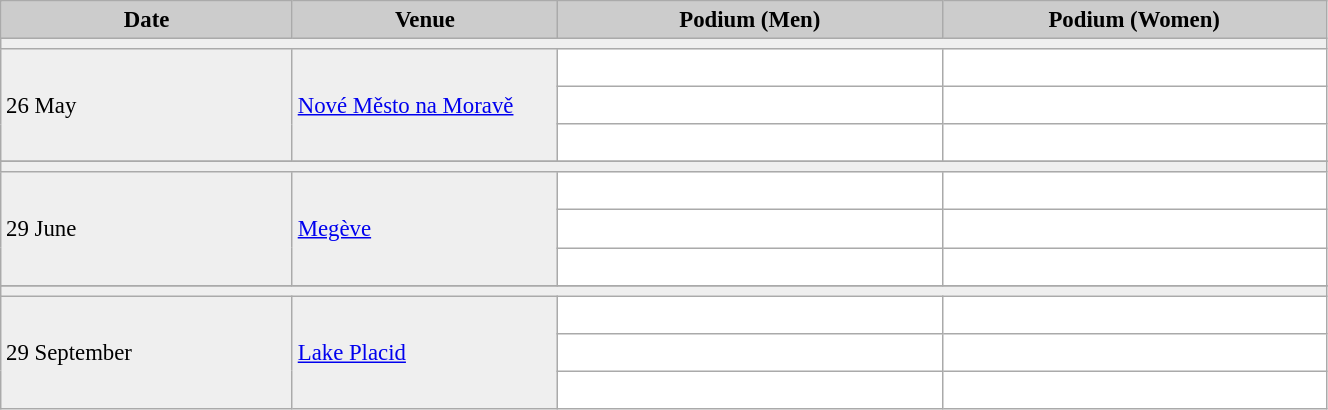<table class="wikitable" width=70% bgcolor="#f7f8ff" cellpadding="3" cellspacing="0" border="1" style="font-size: 95%; border: gray solid 1px; border-collapse: collapse;">
<tr bgcolor="#CCCCCC">
<td align="center"><strong>Date</strong></td>
<td width=20% align="center"><strong>Venue</strong></td>
<td width=29% align="center"><strong>Podium (Men)</strong></td>
<td width=29% align="center"><strong>Podium (Women)</strong></td>
</tr>
<tr bgcolor="#EFEFEF">
<td colspan=4></td>
</tr>
<tr bgcolor="#EFEFEF">
<td rowspan=3>26 May</td>
<td nowrap rowspan=3> <a href='#'>Nové Město na Moravě</a></td>
<td bgcolor="#ffffff">   </td>
<td bgcolor="#ffffff">   </td>
</tr>
<tr>
<td bgcolor="#ffffff">   </td>
<td bgcolor="#ffffff">   </td>
</tr>
<tr>
<td bgcolor="#ffffff">   </td>
<td bgcolor="#ffffff">   </td>
</tr>
<tr>
</tr>
<tr bgcolor="#EFEFEF">
<td colspan=4></td>
</tr>
<tr bgcolor="#EFEFEF">
<td rowspan=3>29 June</td>
<td rowspan=3> <a href='#'>Megève</a></td>
<td bgcolor="#ffffff">   </td>
<td bgcolor="#ffffff">   </td>
</tr>
<tr>
<td bgcolor="#ffffff">   </td>
<td bgcolor="#ffffff">   </td>
</tr>
<tr>
<td bgcolor="#ffffff">   </td>
<td bgcolor="#ffffff">   </td>
</tr>
<tr>
</tr>
<tr bgcolor="#EFEFEF">
<td colspan=4></td>
</tr>
<tr bgcolor="#EFEFEF">
<td rowspan=3>29 September</td>
<td rowspan=3> <a href='#'>Lake Placid</a></td>
<td bgcolor="#ffffff">   </td>
<td bgcolor="#ffffff">   </td>
</tr>
<tr>
<td bgcolor="#ffffff">   </td>
<td bgcolor="#ffffff">   </td>
</tr>
<tr>
<td bgcolor="#ffffff">   </td>
<td bgcolor="#ffffff">   </td>
</tr>
</table>
